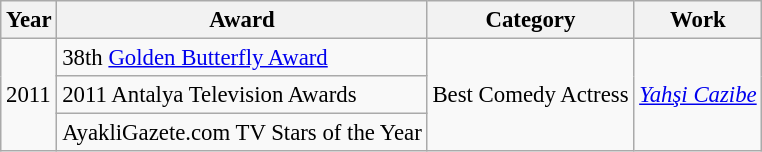<table class="wikitable" style="font-size: 95%;">
<tr>
<th>Year</th>
<th>Award</th>
<th>Category</th>
<th>Work</th>
</tr>
<tr>
<td rowspan="3">2011</td>
<td>38th <a href='#'>Golden Butterfly Award</a></td>
<td rowspan="3">Best Comedy Actress</td>
<td rowspan="3"><em><a href='#'>Yahşi Cazibe</a></em></td>
</tr>
<tr>
<td>2011 Antalya Television Awards</td>
</tr>
<tr>
<td>AyakliGazete.com TV Stars of the Year</td>
</tr>
</table>
